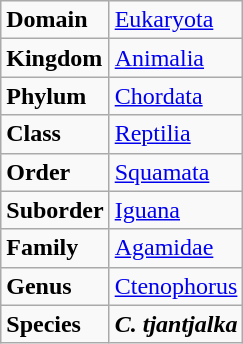<table class="wikitable mw-collapsible">
<tr>
<td><strong>Domain</strong></td>
<td><a href='#'>Eukaryota</a></td>
</tr>
<tr>
<td><strong>Kingdom</strong></td>
<td><a href='#'>Animalia</a></td>
</tr>
<tr>
<td><strong>Phylum</strong></td>
<td><a href='#'>Chordata</a></td>
</tr>
<tr>
<td><strong>Class</strong></td>
<td><a href='#'>Reptilia</a></td>
</tr>
<tr>
<td><strong>Order</strong></td>
<td><a href='#'>Squamata</a></td>
</tr>
<tr>
<td><strong>Suborder</strong></td>
<td><a href='#'>Iguana</a></td>
</tr>
<tr>
<td><strong>Family</strong></td>
<td><a href='#'>Agamidae</a></td>
</tr>
<tr>
<td><strong>Genus</strong></td>
<td><a href='#'>Ctenophorus</a></td>
</tr>
<tr>
<td><strong>Species</strong></td>
<td><strong><em>C. tjantjalka</em></strong></td>
</tr>
</table>
